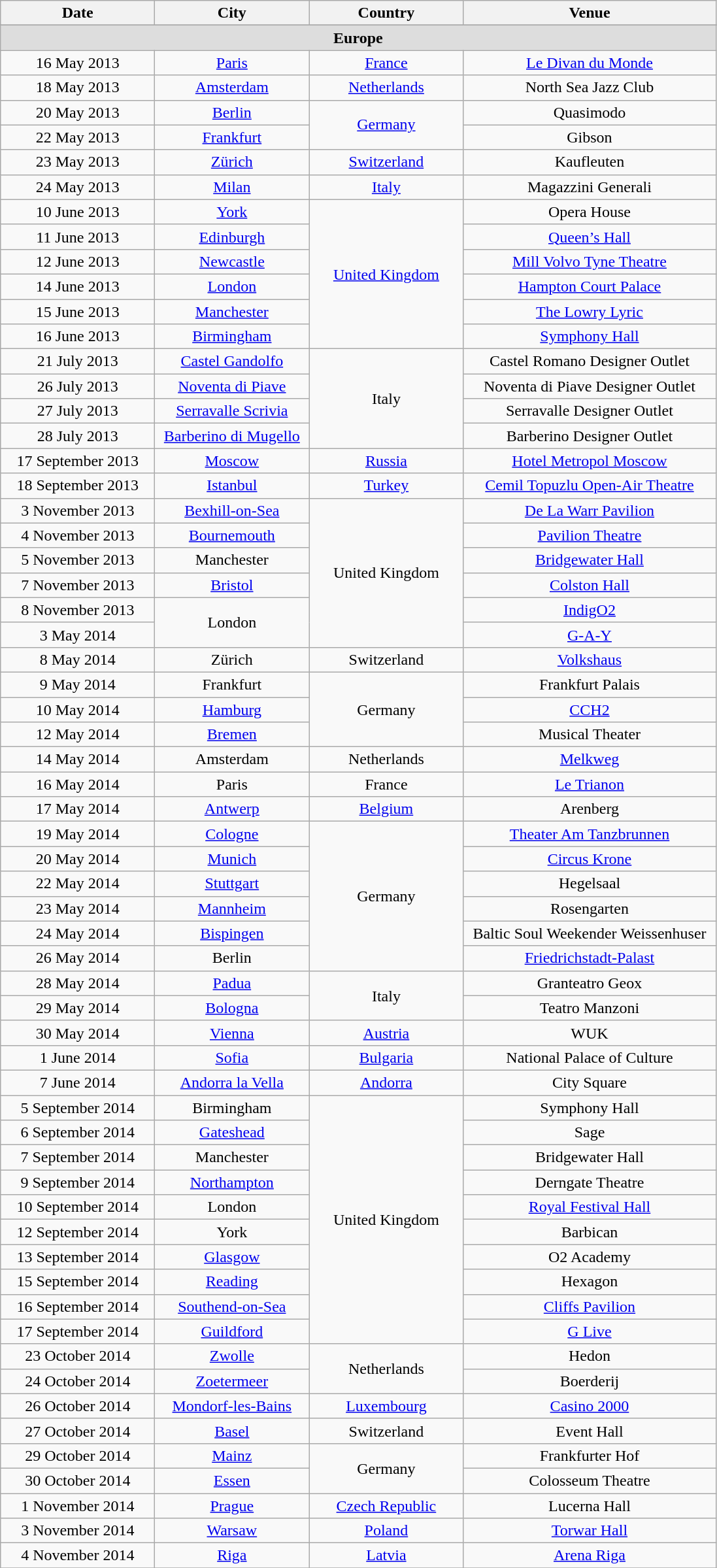<table class="wikitable" style="text-align:center;">
<tr>
<th width="150">Date</th>
<th width="150">City</th>
<th width="150">Country</th>
<th width="250">Venue</th>
</tr>
<tr>
</tr>
<tr style="background:#ddd;">
<td colspan="5"><strong>Europe</strong></td>
</tr>
<tr>
<td>16 May 2013</td>
<td><a href='#'>Paris</a></td>
<td><a href='#'>France</a></td>
<td><a href='#'>Le Divan du Monde</a></td>
</tr>
<tr>
<td>18 May 2013</td>
<td><a href='#'>Amsterdam</a></td>
<td><a href='#'>Netherlands</a></td>
<td>North Sea Jazz Club</td>
</tr>
<tr>
<td>20 May 2013</td>
<td><a href='#'>Berlin</a></td>
<td rowspan="2"><a href='#'>Germany</a></td>
<td>Quasimodo</td>
</tr>
<tr>
<td>22 May 2013</td>
<td><a href='#'>Frankfurt</a></td>
<td>Gibson</td>
</tr>
<tr>
<td>23 May 2013</td>
<td><a href='#'>Zürich</a></td>
<td><a href='#'>Switzerland</a></td>
<td>Kaufleuten</td>
</tr>
<tr>
<td>24 May 2013</td>
<td><a href='#'>Milan</a></td>
<td><a href='#'>Italy</a></td>
<td>Magazzini Generali</td>
</tr>
<tr>
<td>10 June 2013</td>
<td><a href='#'>York</a></td>
<td rowspan="6"><a href='#'>United Kingdom</a></td>
<td>Opera House</td>
</tr>
<tr>
<td>11 June 2013</td>
<td><a href='#'>Edinburgh</a></td>
<td><a href='#'>Queen’s Hall</a></td>
</tr>
<tr>
<td>12 June 2013</td>
<td><a href='#'>Newcastle</a></td>
<td><a href='#'>Mill Volvo Tyne Theatre</a></td>
</tr>
<tr>
<td>14 June 2013</td>
<td><a href='#'>London</a></td>
<td><a href='#'>Hampton Court Palace</a></td>
</tr>
<tr>
<td>15 June 2013</td>
<td><a href='#'>Manchester</a></td>
<td><a href='#'>The Lowry Lyric</a></td>
</tr>
<tr>
<td>16 June 2013</td>
<td><a href='#'>Birmingham</a></td>
<td><a href='#'>Symphony Hall</a></td>
</tr>
<tr>
<td>21 July 2013</td>
<td><a href='#'>Castel Gandolfo</a></td>
<td rowspan="4">Italy</td>
<td>Castel Romano Designer Outlet</td>
</tr>
<tr>
<td>26 July 2013</td>
<td><a href='#'>Noventa di Piave</a></td>
<td>Noventa di Piave Designer Outlet</td>
</tr>
<tr>
<td>27 July 2013</td>
<td><a href='#'>Serravalle Scrivia</a></td>
<td>Serravalle Designer Outlet</td>
</tr>
<tr>
<td>28 July 2013</td>
<td><a href='#'>Barberino di Mugello</a></td>
<td>Barberino Designer Outlet</td>
</tr>
<tr>
<td>17 September 2013</td>
<td><a href='#'>Moscow</a></td>
<td><a href='#'>Russia</a></td>
<td><a href='#'>Hotel Metropol Moscow</a></td>
</tr>
<tr>
<td>18 September 2013</td>
<td><a href='#'>Istanbul</a></td>
<td><a href='#'>Turkey</a></td>
<td><a href='#'>Cemil Topuzlu Open-Air Theatre</a></td>
</tr>
<tr>
<td>3 November 2013</td>
<td><a href='#'>Bexhill-on-Sea</a></td>
<td rowspan="6">United Kingdom</td>
<td><a href='#'>De La Warr Pavilion</a></td>
</tr>
<tr>
<td>4 November 2013</td>
<td><a href='#'>Bournemouth</a></td>
<td><a href='#'>Pavilion Theatre</a></td>
</tr>
<tr>
<td>5 November 2013</td>
<td>Manchester</td>
<td><a href='#'>Bridgewater Hall</a></td>
</tr>
<tr>
<td>7 November 2013</td>
<td><a href='#'>Bristol</a></td>
<td><a href='#'>Colston Hall</a></td>
</tr>
<tr>
<td>8 November 2013</td>
<td rowspan="2">London</td>
<td><a href='#'>IndigO2</a></td>
</tr>
<tr>
<td>3 May 2014</td>
<td><a href='#'>G-A-Y</a></td>
</tr>
<tr>
<td>8 May 2014</td>
<td>Zürich</td>
<td rowspan="1">Switzerland</td>
<td><a href='#'>Volkshaus</a></td>
</tr>
<tr>
<td>9 May 2014</td>
<td>Frankfurt</td>
<td rowspan="3">Germany</td>
<td>Frankfurt Palais</td>
</tr>
<tr>
<td>10 May 2014</td>
<td><a href='#'>Hamburg</a></td>
<td><a href='#'>CCH2</a></td>
</tr>
<tr>
<td>12 May 2014</td>
<td><a href='#'>Bremen</a></td>
<td>Musical Theater</td>
</tr>
<tr>
<td>14 May 2014</td>
<td>Amsterdam</td>
<td rowspan="1">Netherlands</td>
<td><a href='#'>Melkweg</a></td>
</tr>
<tr>
<td>16 May 2014</td>
<td>Paris</td>
<td rowspan="1">France</td>
<td><a href='#'>Le Trianon</a></td>
</tr>
<tr>
<td>17 May 2014</td>
<td><a href='#'>Antwerp</a></td>
<td rowspan="1"><a href='#'>Belgium</a></td>
<td>Arenberg</td>
</tr>
<tr>
<td>19 May 2014</td>
<td><a href='#'>Cologne</a></td>
<td rowspan="6">Germany</td>
<td><a href='#'>Theater Am Tanzbrunnen</a></td>
</tr>
<tr>
<td>20 May 2014</td>
<td><a href='#'>Munich</a></td>
<td><a href='#'>Circus Krone</a></td>
</tr>
<tr>
<td>22 May 2014</td>
<td><a href='#'>Stuttgart</a></td>
<td>Hegelsaal</td>
</tr>
<tr>
<td>23 May 2014</td>
<td><a href='#'>Mannheim</a></td>
<td>Rosengarten</td>
</tr>
<tr>
<td>24 May 2014</td>
<td><a href='#'>Bispingen</a></td>
<td>Baltic Soul Weekender Weissenhuser</td>
</tr>
<tr>
<td>26 May 2014</td>
<td>Berlin</td>
<td><a href='#'>Friedrichstadt-Palast</a></td>
</tr>
<tr>
<td>28 May 2014</td>
<td><a href='#'>Padua</a></td>
<td rowspan="2">Italy</td>
<td>Granteatro Geox</td>
</tr>
<tr>
<td>29 May 2014</td>
<td><a href='#'>Bologna</a></td>
<td>Teatro Manzoni</td>
</tr>
<tr>
<td>30 May 2014</td>
<td><a href='#'>Vienna</a></td>
<td rowspan="1"><a href='#'>Austria</a></td>
<td>WUK</td>
</tr>
<tr>
<td>1 June 2014</td>
<td><a href='#'>Sofia</a></td>
<td rowspan="1"><a href='#'>Bulgaria</a></td>
<td>National Palace of Culture</td>
</tr>
<tr>
<td>7 June 2014</td>
<td><a href='#'>Andorra la Vella</a></td>
<td rowspan="1"><a href='#'>Andorra</a></td>
<td>City Square</td>
</tr>
<tr>
<td>5 September 2014</td>
<td>Birmingham</td>
<td rowspan="10">United Kingdom</td>
<td>Symphony Hall</td>
</tr>
<tr>
<td>6 September 2014</td>
<td><a href='#'>Gateshead</a></td>
<td>Sage</td>
</tr>
<tr>
<td>7 September 2014</td>
<td>Manchester</td>
<td>Bridgewater Hall</td>
</tr>
<tr>
<td>9 September 2014</td>
<td><a href='#'>Northampton</a></td>
<td>Derngate Theatre</td>
</tr>
<tr>
<td>10 September 2014</td>
<td>London</td>
<td><a href='#'>Royal Festival Hall</a></td>
</tr>
<tr>
<td>12 September 2014</td>
<td>York</td>
<td>Barbican</td>
</tr>
<tr>
<td>13 September 2014</td>
<td><a href='#'>Glasgow</a></td>
<td>O2 Academy</td>
</tr>
<tr>
<td>15 September 2014</td>
<td><a href='#'>Reading</a></td>
<td>Hexagon</td>
</tr>
<tr>
<td>16 September 2014</td>
<td><a href='#'>Southend-on-Sea</a></td>
<td><a href='#'>Cliffs Pavilion</a></td>
</tr>
<tr>
<td>17 September 2014</td>
<td><a href='#'>Guildford</a></td>
<td><a href='#'>G Live</a></td>
</tr>
<tr>
<td>23 October 2014</td>
<td><a href='#'>Zwolle</a></td>
<td rowspan="2">Netherlands</td>
<td>Hedon</td>
</tr>
<tr>
<td>24 October 2014</td>
<td><a href='#'>Zoetermeer</a></td>
<td>Boerderij</td>
</tr>
<tr>
<td>26 October 2014</td>
<td><a href='#'>Mondorf-les-Bains</a></td>
<td><a href='#'>Luxembourg</a></td>
<td><a href='#'>Casino 2000</a></td>
</tr>
<tr>
<td>27 October 2014</td>
<td><a href='#'>Basel</a></td>
<td>Switzerland</td>
<td>Event Hall</td>
</tr>
<tr>
<td>29 October 2014</td>
<td><a href='#'>Mainz</a></td>
<td rowspan="2">Germany</td>
<td>Frankfurter Hof</td>
</tr>
<tr>
<td>30 October 2014</td>
<td><a href='#'>Essen</a></td>
<td>Colosseum Theatre</td>
</tr>
<tr>
<td>1 November 2014</td>
<td><a href='#'>Prague</a></td>
<td><a href='#'>Czech Republic</a></td>
<td>Lucerna Hall</td>
</tr>
<tr>
<td>3 November 2014</td>
<td><a href='#'>Warsaw</a></td>
<td><a href='#'>Poland</a></td>
<td><a href='#'>Torwar Hall</a></td>
</tr>
<tr>
<td>4 November 2014</td>
<td><a href='#'>Riga</a></td>
<td><a href='#'>Latvia</a></td>
<td><a href='#'>Arena Riga</a></td>
</tr>
<tr>
</tr>
</table>
